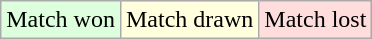<table class="wikitable">
<tr bgcolor="#ddffdd">
<td>Match won</td>
<td bgcolor="#ffffdd">Match drawn</td>
<td bgcolor="#ffdddd">Match lost</td>
</tr>
</table>
